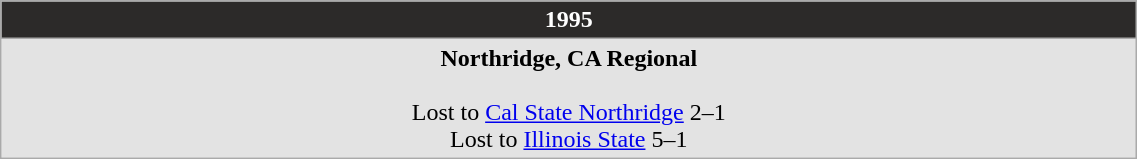<table Class="wikitable" width="60%">
<tr>
<th style="background:#2C2A29; color:white;">1995</th>
</tr>
<tr style="background: #e3e3e3;">
<td align="center"><strong>Northridge, CA Regional</strong><br><br>Lost to <a href='#'>Cal State Northridge</a> 2–1<br>
Lost to <a href='#'>Illinois State</a> 5–1</td>
</tr>
</table>
